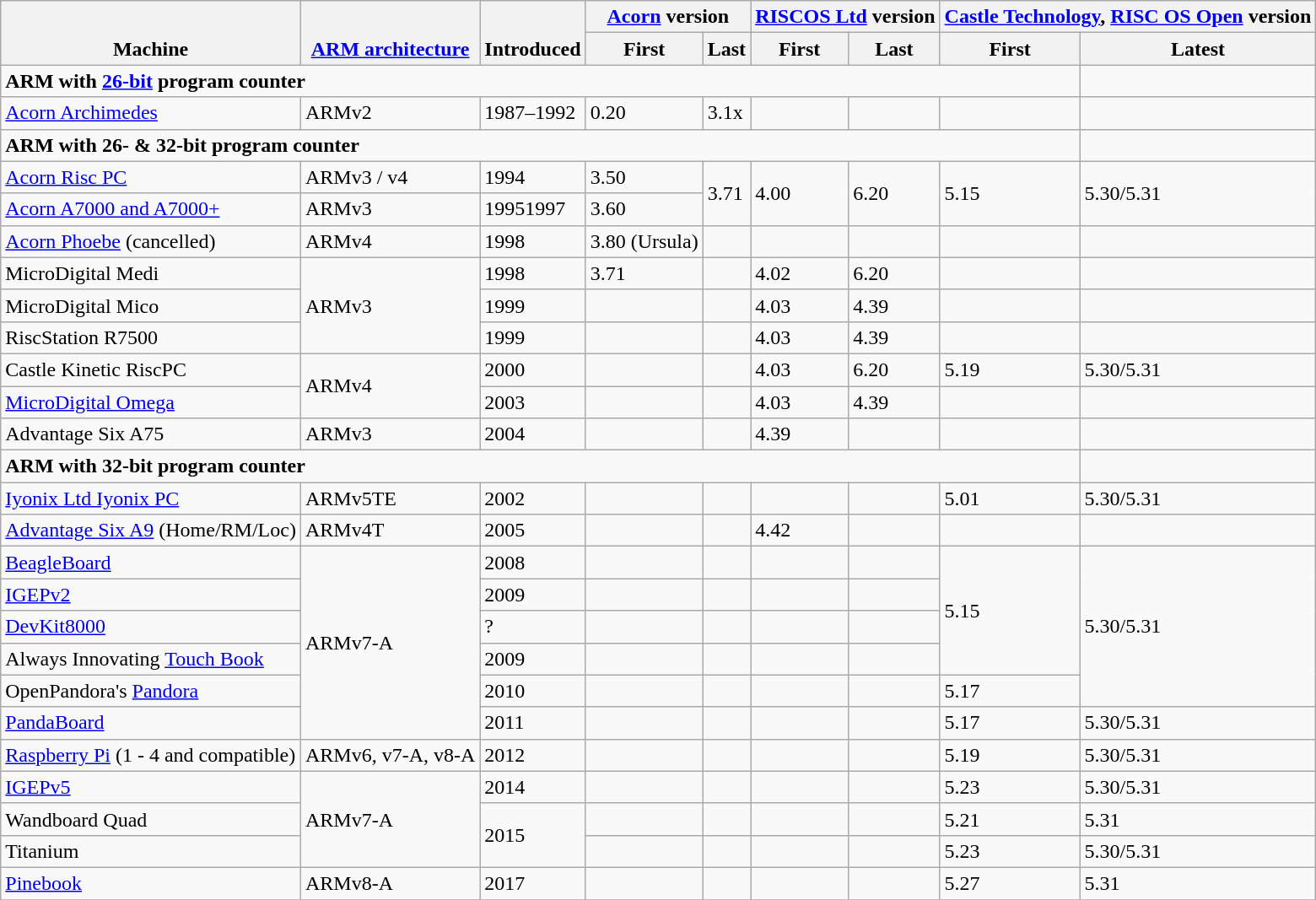<table class="wikitable">
<tr>
<th rowspan="2" style="vertical-align:bottom;">Machine</th>
<th rowspan="2" style="vertical-align:bottom;"><a href='#'>ARM architecture</a></th>
<th rowspan="2" style="vertical-align:bottom;">Introduced</th>
<th colspan="2" style="vertical-align:bottom;"><a href='#'>Acorn</a> version</th>
<th colspan="2" style="vertical-align:bottom;"><a href='#'>RISCOS Ltd</a> version</th>
<th colspan="2" style="vertical-align:bottom;"><a href='#'>Castle Technology</a>, <a href='#'>RISC OS Open</a> version</th>
</tr>
<tr>
<th>First</th>
<th>Last</th>
<th>First</th>
<th>Last</th>
<th>First</th>
<th>Latest</th>
</tr>
<tr>
<td colspan="8"><strong>ARM with <a href='#'>26-bit</a> program counter</strong></td>
</tr>
<tr>
<td><a href='#'>Acorn Archimedes</a></td>
<td>ARMv2</td>
<td>1987–1992</td>
<td>0.20</td>
<td>3.1x</td>
<td></td>
<td></td>
<td></td>
<td></td>
</tr>
<tr>
<td colspan="8"><strong>ARM with 26- & 32-bit program counter</strong></td>
</tr>
<tr>
<td><a href='#'>Acorn Risc PC</a></td>
<td>ARMv3 / v4</td>
<td>1994</td>
<td>3.50</td>
<td rowspan="2">3.71</td>
<td rowspan="2">4.00</td>
<td rowspan="2">6.20</td>
<td rowspan="2">5.15</td>
<td rowspan="2">5.30/5.31</td>
</tr>
<tr>
<td><a href='#'>Acorn A7000 and A7000+</a></td>
<td>ARMv3</td>
<td>19951997</td>
<td>3.60</td>
</tr>
<tr>
<td><a href='#'>Acorn Phoebe</a> (cancelled)</td>
<td>ARMv4</td>
<td>1998</td>
<td>3.80 (Ursula)</td>
<td></td>
<td></td>
<td></td>
<td></td>
<td></td>
</tr>
<tr>
<td>MicroDigital Medi</td>
<td rowspan="3">ARMv3</td>
<td>1998</td>
<td>3.71</td>
<td></td>
<td>4.02</td>
<td>6.20</td>
<td></td>
<td></td>
</tr>
<tr>
<td>MicroDigital Mico</td>
<td>1999</td>
<td></td>
<td></td>
<td>4.03</td>
<td>4.39</td>
<td></td>
<td></td>
</tr>
<tr>
<td>RiscStation R7500</td>
<td>1999</td>
<td></td>
<td></td>
<td>4.03</td>
<td>4.39</td>
<td></td>
<td></td>
</tr>
<tr>
<td>Castle Kinetic RiscPC</td>
<td rowspan="2">ARMv4</td>
<td>2000</td>
<td></td>
<td></td>
<td>4.03</td>
<td>6.20</td>
<td>5.19</td>
<td>5.30/5.31</td>
</tr>
<tr>
<td><a href='#'>MicroDigital Omega</a></td>
<td>2003</td>
<td></td>
<td></td>
<td>4.03</td>
<td>4.39</td>
<td></td>
<td></td>
</tr>
<tr>
<td>Advantage Six A75</td>
<td>ARMv3</td>
<td>2004</td>
<td></td>
<td></td>
<td>4.39</td>
<td></td>
<td></td>
<td></td>
</tr>
<tr>
<td colspan="8"><strong>ARM with 32-bit program counter</strong></td>
</tr>
<tr>
<td><a href='#'>Iyonix Ltd Iyonix PC</a></td>
<td>ARMv5TE</td>
<td>2002</td>
<td></td>
<td></td>
<td></td>
<td></td>
<td>5.01</td>
<td>5.30/5.31</td>
</tr>
<tr>
<td><a href='#'>Advantage Six A9</a> (Home/RM/Loc)</td>
<td>ARMv4T</td>
<td>2005</td>
<td></td>
<td></td>
<td>4.42</td>
<td></td>
<td></td>
<td></td>
</tr>
<tr>
<td><a href='#'>BeagleBoard</a></td>
<td rowspan="6">ARMv7-A</td>
<td>2008</td>
<td></td>
<td></td>
<td></td>
<td></td>
<td rowspan="4">5.15</td>
<td rowspan="5">5.30/5.31</td>
</tr>
<tr>
<td><a href='#'>IGEPv2</a></td>
<td>2009</td>
<td></td>
<td></td>
<td></td>
<td></td>
</tr>
<tr>
<td><a href='#'>DevKit8000</a></td>
<td>?</td>
<td></td>
<td></td>
<td></td>
<td></td>
</tr>
<tr>
<td>Always Innovating <a href='#'>Touch Book</a></td>
<td>2009</td>
<td></td>
<td></td>
<td></td>
<td></td>
</tr>
<tr>
<td>OpenPandora's <a href='#'>Pandora</a></td>
<td>2010</td>
<td></td>
<td></td>
<td></td>
<td></td>
<td>5.17</td>
</tr>
<tr>
<td><a href='#'>PandaBoard</a></td>
<td>2011</td>
<td></td>
<td></td>
<td></td>
<td></td>
<td>5.17</td>
<td>5.30/5.31</td>
</tr>
<tr>
<td><a href='#'>Raspberry Pi</a> (1 - 4 and compatible)</td>
<td>ARMv6, v7-A, v8-A</td>
<td>2012</td>
<td></td>
<td></td>
<td></td>
<td></td>
<td>5.19</td>
<td>5.30/5.31</td>
</tr>
<tr>
<td><a href='#'>IGEPv5</a></td>
<td rowspan="3">ARMv7-A</td>
<td>2014</td>
<td></td>
<td></td>
<td></td>
<td></td>
<td>5.23</td>
<td>5.30/5.31</td>
</tr>
<tr>
<td>Wandboard Quad</td>
<td rowspan="2">2015</td>
<td></td>
<td></td>
<td></td>
<td></td>
<td>5.21</td>
<td>5.31</td>
</tr>
<tr>
<td>Titanium</td>
<td></td>
<td></td>
<td></td>
<td></td>
<td>5.23</td>
<td>5.30/5.31</td>
</tr>
<tr>
<td><a href='#'>Pinebook</a></td>
<td>ARMv8-A</td>
<td>2017</td>
<td></td>
<td></td>
<td></td>
<td></td>
<td>5.27</td>
<td>5.31</td>
</tr>
<tr>
</tr>
</table>
